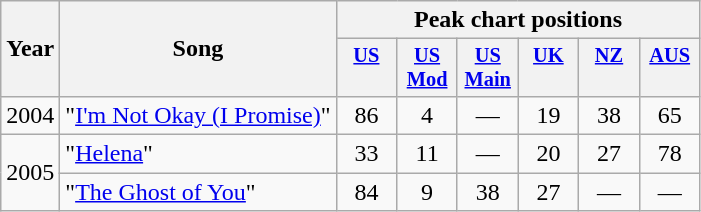<table class="wikitable">
<tr>
<th rowspan="2">Year</th>
<th rowspan="2">Song</th>
<th colspan="8">Peak chart positions</th>
</tr>
<tr>
<th style="font-size:85%;width:2.5em;vertical-align:top"><a href='#'>US</a><br></th>
<th style="font-size:85%;width:2.5em;vertical-align:top"><a href='#'>US Mod</a><br></th>
<th style="font-size:85%;width:2.5em;vertical-align:top"><a href='#'>US Main</a><br></th>
<th style="font-size:85%;width:2.5em;vertical-align:top"><a href='#'>UK</a><br></th>
<th style="font-size:85%;width:2.5em;vertical-align:top"><a href='#'>NZ</a><br></th>
<th style="font-size:85%;width:2.5em;vertical-align:top"><a href='#'>AUS</a><br></th>
</tr>
<tr>
<td>2004</td>
<td>"<a href='#'>I'm Not Okay (I Promise)</a>"</td>
<td style="text-align:center;">86</td>
<td style="text-align:center;">4</td>
<td style="text-align:center;">—</td>
<td style="text-align:center;">19</td>
<td style="text-align:center;">38</td>
<td style="text-align:center;">65</td>
</tr>
<tr>
<td rowspan="2">2005</td>
<td>"<a href='#'>Helena</a>"</td>
<td style="text-align:center;">33</td>
<td style="text-align:center;">11</td>
<td style="text-align:center;">—</td>
<td style="text-align:center;">20</td>
<td style="text-align:center;">27</td>
<td style="text-align:center;">78</td>
</tr>
<tr>
<td>"<a href='#'>The Ghost of You</a>"</td>
<td style="text-align:center;">84</td>
<td style="text-align:center;">9</td>
<td style="text-align:center;">38</td>
<td style="text-align:center;">27</td>
<td style="text-align:center;">—</td>
<td style="text-align:center;">—</td>
</tr>
</table>
